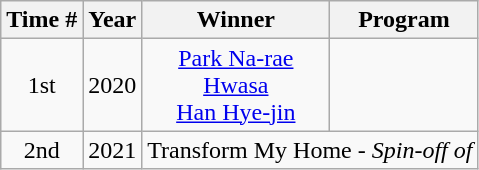<table class="wikitable sortable" style=text-align:center>
<tr>
<th>Time #</th>
<th>Year</th>
<th>Winner</th>
<th>Program</th>
</tr>
<tr>
<td>1st</td>
<td>2020</td>
<td><a href='#'>Park Na-rae</a><br><a href='#'>Hwasa</a><br><a href='#'>Han Hye-jin</a></td>
<td><em></em></td>
</tr>
<tr>
<td>2nd</td>
<td>2021</td>
<td colspan=2>Transform My Home - <em>Spin-off of </em></td>
</tr>
</table>
